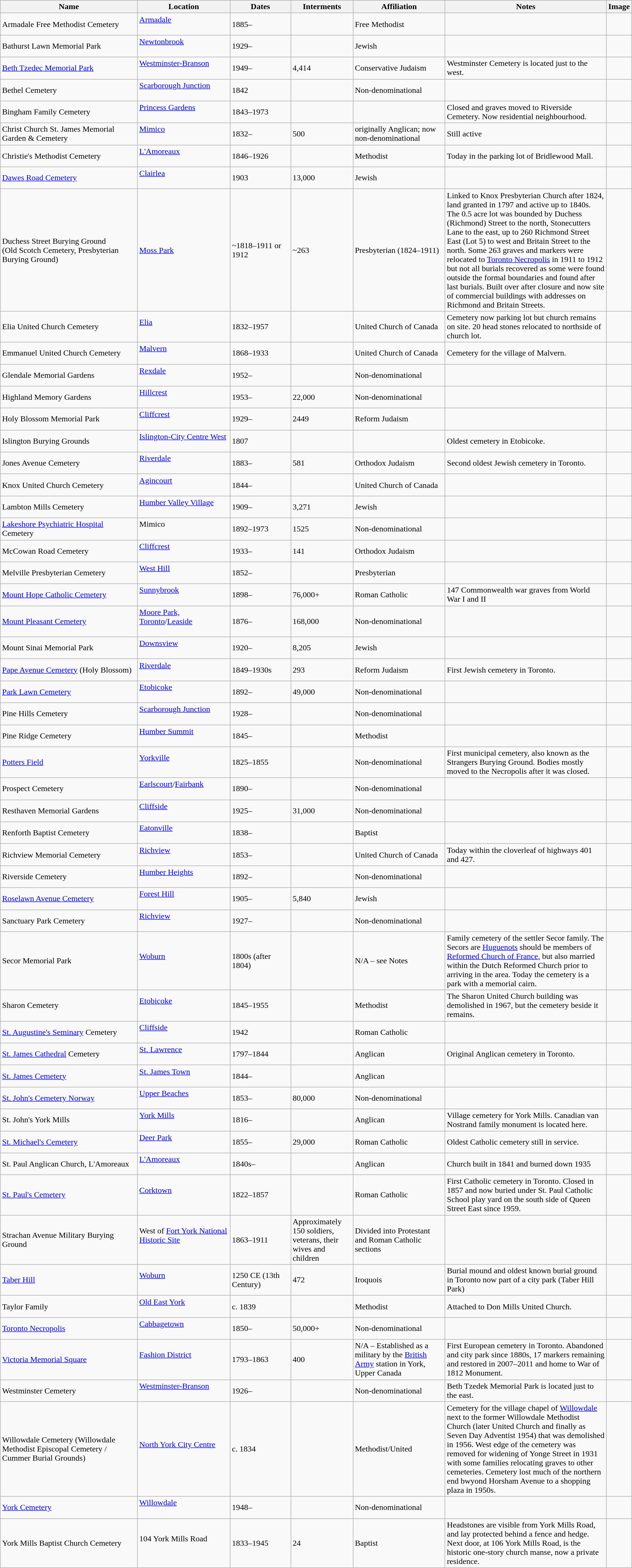<table class="wikitable sortable">
<tr>
<th width=23%>Name</th>
<th width=15%>Location</th>
<th width=10%>Dates</th>
<th width=10%>Interments</th>
<th width=15%>Affiliation</th>
<th width=35%>Notes</th>
<th width=7%>Image</th>
</tr>
<tr>
<td>Armadale Free Methodist Cemetery</td>
<td><a href='#'>Armadale</a><br><br></td>
<td>1885–</td>
<td></td>
<td>Free Methodist</td>
<td></td>
<td></td>
</tr>
<tr>
<td>Bathurst Lawn Memorial Park</td>
<td><a href='#'>Newtonbrook</a><br><br></td>
<td>1929–</td>
<td></td>
<td>Jewish</td>
<td></td>
<td></td>
</tr>
<tr>
<td><a href='#'>Beth Tzedec Memorial Park</a></td>
<td><a href='#'>Westminster-Branson</a><br><br></td>
<td>1949–</td>
<td>4,414</td>
<td>Conservative Judaism</td>
<td>Westminster Cemetery is located just to the west.</td>
<td></td>
</tr>
<tr>
<td>Bethel Cemetery</td>
<td><a href='#'>Scarborough Junction</a><br><br></td>
<td>1842</td>
<td></td>
<td>Non-denominational</td>
<td></td>
<td></td>
</tr>
<tr>
<td>Bingham Family Cemetery</td>
<td><a href='#'>Princess Gardens</a><br><br></td>
<td>1843–1973</td>
<td></td>
<td></td>
<td>Closed and graves moved to Riverside Cemetery. Now residential neighbourhood.</td>
<td></td>
</tr>
<tr>
<td>Christ Church St. James Memorial Garden & Cemetery</td>
<td><a href='#'>Mimico</a><br><br></td>
<td>1832–</td>
<td>500</td>
<td>originally Anglican; now non-denominational</td>
<td>Still active</td>
<td></td>
</tr>
<tr>
<td>Christie's Methodist Cemetery</td>
<td><a href='#'>L'Amoreaux</a> <br><br></td>
<td>1846–1926</td>
<td></td>
<td>Methodist</td>
<td>Today in the parking lot of Bridlewood Mall.</td>
<td></td>
</tr>
<tr>
<td><a href='#'>Dawes Road Cemetery</a></td>
<td><a href='#'>Clairlea</a><br><br></td>
<td>1903</td>
<td>13,000</td>
<td>Jewish</td>
<td></td>
<td></td>
</tr>
<tr>
<td>Duchess Street Burying Ground <br> (Old Scotch Cemetery, Presbyterian Burying Ground)</td>
<td><a href='#'>Moss Park</a><br></td>
<td>~1818–1911 or 1912</td>
<td>~263</td>
<td>Presbyterian (1824–1911)</td>
<td>Linked to Knox Presbyterian Church after 1824, land granted in 1797 and active up to 1840s. The 0.5 acre lot was bounded by Duchess (Richmond) Street to the north, Stonecutters Lane to the east, up to 260 Richmond Street East (Lot 5) to west and Britain Street to the north. Some 263 graves and markers were relocated to <a href='#'>Toronto Necropolis</a> in 1911 to 1912 but not all burials recovered as some were found outside the formal boundaries and found after last burials. Built over after closure and now site of commercial buildings with addresses on Richmond and Britain Streets.</td>
</tr>
<tr>
<td>Elia United Church Cemetery</td>
<td><a href='#'>Elia</a><br><br></td>
<td>1832–1957</td>
<td></td>
<td>United Church of Canada</td>
<td>Cemetery now parking lot but church remains on site. 20 head stones relocated to northside of church lot.</td>
<td></td>
</tr>
<tr>
<td>Emmanuel United Church Cemetery</td>
<td><a href='#'>Malvern</a><br><br></td>
<td>1868–1933</td>
<td></td>
<td>United Church of Canada</td>
<td>Cemetery for the village of Malvern.</td>
<td></td>
</tr>
<tr>
<td>Glendale Memorial Gardens</td>
<td><a href='#'>Rexdale</a><br><br></td>
<td>1952–</td>
<td></td>
<td>Non-denominational</td>
<td></td>
<td></td>
</tr>
<tr>
<td>Highland Memory Gardens</td>
<td><a href='#'>Hillcrest</a><br><br></td>
<td>1953–</td>
<td>22,000</td>
<td>Non-denominational</td>
<td></td>
<td></td>
</tr>
<tr>
<td>Holy Blossom Memorial Park</td>
<td><a href='#'>Cliffcrest</a><br><br></td>
<td>1929–</td>
<td>2449</td>
<td>Reform Judaism</td>
<td></td>
<td></td>
</tr>
<tr>
<td>Islington Burying Grounds</td>
<td><a href='#'>Islington-City Centre West</a><br><br></td>
<td>1807</td>
<td></td>
<td></td>
<td>Oldest cemetery in Etobicoke.</td>
<td></td>
</tr>
<tr>
<td>Jones Avenue Cemetery</td>
<td><a href='#'>Riverdale</a><br><br></td>
<td>1883–</td>
<td>581</td>
<td>Orthodox Judaism</td>
<td>Second oldest Jewish cemetery in Toronto.</td>
<td></td>
</tr>
<tr>
<td>Knox United Church Cemetery</td>
<td><a href='#'>Agincourt</a><br><br></td>
<td>1844–</td>
<td></td>
<td>United Church of Canada</td>
<td></td>
<td></td>
</tr>
<tr>
<td>Lambton Mills Cemetery</td>
<td><a href='#'>Humber Valley Village</a><br><br></td>
<td>1909–</td>
<td>3,271</td>
<td>Jewish</td>
<td></td>
<td></td>
</tr>
<tr>
<td><a href='#'>Lakeshore Psychiatric Hospital</a> Cemetery</td>
<td>Mimico<br><br></td>
<td>1892–1973</td>
<td>1525</td>
<td>Non-denominational</td>
<td></td>
<td></td>
</tr>
<tr>
<td>McCowan Road Cemetery</td>
<td><a href='#'>Cliffcrest</a><br><br></td>
<td>1933–</td>
<td>141</td>
<td>Orthodox Judaism</td>
<td></td>
<td></td>
</tr>
<tr>
<td>Melville Presbyterian Cemetery</td>
<td><a href='#'>West Hill</a><br><br></td>
<td>1852–</td>
<td></td>
<td>Presbyterian</td>
<td></td>
<td></td>
</tr>
<tr>
<td><a href='#'>Mount Hope Catholic Cemetery</a></td>
<td><a href='#'>Sunnybrook</a><br><br></td>
<td>1898–</td>
<td>76,000+</td>
<td>Roman Catholic</td>
<td>147 Commonwealth war graves from World War I and II</td>
<td></td>
</tr>
<tr>
<td><a href='#'>Mount Pleasant Cemetery</a></td>
<td><a href='#'>Moore Park, Toronto</a>/<a href='#'>Leaside</a><br><br></td>
<td>1876–</td>
<td>168,000</td>
<td>Non-denominational</td>
<td></td>
<td></td>
</tr>
<tr>
<td> Mount Sinai Memorial Park</td>
<td><a href='#'>Downsview</a><br><br></td>
<td>1920–</td>
<td>8,205</td>
<td>Jewish</td>
<td></td>
<td></td>
</tr>
<tr>
<td><a href='#'>Pape Avenue Cemetery</a> (Holy Blossom)</td>
<td><a href='#'>Riverdale</a><br><br></td>
<td>1849–1930s</td>
<td>293</td>
<td>Reform Judaism</td>
<td>First Jewish cemetery in Toronto.</td>
<td></td>
</tr>
<tr>
<td><a href='#'>Park Lawn Cemetery</a></td>
<td><a href='#'>Etobicoke</a><br><br></td>
<td>1892–</td>
<td>49,000</td>
<td>Non-denominational</td>
<td></td>
<td></td>
</tr>
<tr>
<td>Pine Hills Cemetery</td>
<td><a href='#'>Scarborough Junction</a><br><br></td>
<td>1928–</td>
<td></td>
<td>Non-denominational</td>
<td></td>
<td></td>
</tr>
<tr>
<td>Pine Ridge Cemetery</td>
<td><a href='#'>Humber Summit</a><br><br></td>
<td>1845–</td>
<td></td>
<td>Methodist</td>
<td></td>
<td></td>
</tr>
<tr>
<td><a href='#'>Potters Field</a></td>
<td><a href='#'>Yorkville</a><br><br></td>
<td>1825–1855</td>
<td></td>
<td>Non-denominational</td>
<td>First municipal cemetery, also known as the Strangers Burying Ground. Bodies mostly moved to the Necropolis after it was closed.</td>
<td></td>
</tr>
<tr>
<td>Prospect Cemetery</td>
<td><a href='#'>Earlscourt</a>/<a href='#'>Fairbank</a><br><br></td>
<td>1890–</td>
<td></td>
<td>Non-denominational</td>
<td></td>
<td></td>
</tr>
<tr>
<td>Resthaven Memorial Gardens</td>
<td><a href='#'>Cliffside</a><br><br></td>
<td>1925–</td>
<td>31,000</td>
<td>Non-denominational</td>
<td></td>
<td></td>
</tr>
<tr>
<td>Renforth Baptist Cemetery</td>
<td><a href='#'>Eatonville</a><br><br></td>
<td>1838–</td>
<td></td>
<td>Baptist</td>
<td></td>
<td></td>
</tr>
<tr>
<td>Richview Memorial Cemetery</td>
<td><a href='#'>Richview</a><br><br></td>
<td>1853–</td>
<td></td>
<td>United Church of Canada</td>
<td>Today within the cloverleaf of highways 401 and 427.</td>
<td></td>
</tr>
<tr>
<td>Riverside Cemetery</td>
<td><a href='#'>Humber Heights</a><br><br></td>
<td>1892–</td>
<td></td>
<td>Non-denominational</td>
<td></td>
<td></td>
</tr>
<tr>
<td><a href='#'>Roselawn Avenue Cemetery</a></td>
<td><a href='#'>Forest Hill</a><br><br></td>
<td>1905–</td>
<td>5,840</td>
<td>Jewish</td>
<td></td>
<td></td>
</tr>
<tr>
<td>Sanctuary Park Cemetery</td>
<td><a href='#'>Richview</a><br><br></td>
<td>1927–</td>
<td></td>
<td>Non-denominational</td>
<td></td>
<td></td>
</tr>
<tr>
<td>Secor Memorial Park</td>
<td><a href='#'>Woburn</a><br><br></td>
<td>1800s (after 1804)</td>
<td></td>
<td>N/A – see Notes</td>
<td>Family cemetery of the settler Secor family. The Secors are <a href='#'>Huguenots</a> should be members of <a href='#'>Reformed Church of France</a>, but also married within the Dutch Reformed Church prior to arriving in the area. Today the cemetery is a park with a memorial cairn.</td>
<td></td>
</tr>
<tr>
<td>Sharon Cemetery</td>
<td><a href='#'>Etobicoke</a><br><br></td>
<td>1845–1955</td>
<td></td>
<td>Methodist</td>
<td>The Sharon United Church building was demolished in 1967, but the cemetery beside it remains.</td>
<td></td>
</tr>
<tr>
<td><a href='#'>St. Augustine's Seminary</a> Cemetery</td>
<td><a href='#'>Cliffside</a><br><br></td>
<td>1942</td>
<td></td>
<td>Roman Catholic</td>
<td></td>
<td></td>
</tr>
<tr>
<td><a href='#'>St. James Cathedral</a> Cemetery</td>
<td><a href='#'>St. Lawrence</a><br><br></td>
<td>1797–1844</td>
<td></td>
<td>Anglican</td>
<td>Original Anglican cemetery in Toronto.</td>
<td></td>
</tr>
<tr>
<td><a href='#'>St. James Cemetery</a></td>
<td><a href='#'>St. James Town</a><br><br></td>
<td>1844–</td>
<td></td>
<td>Anglican</td>
<td></td>
<td></td>
</tr>
<tr>
<td><a href='#'>St. John's Cemetery Norway</a></td>
<td><a href='#'>Upper Beaches</a><br><br></td>
<td>1853–</td>
<td>80,000</td>
<td>Non-denominational</td>
<td></td>
<td></td>
</tr>
<tr>
<td>St. John's York Mills</td>
<td><a href='#'>York Mills</a><br><br></td>
<td>1816–</td>
<td></td>
<td>Anglican</td>
<td>Village cemetery for York Mills.  Canadian van Nostrand family monument is located here.</td>
<td></td>
</tr>
<tr>
<td><a href='#'>St. Michael's Cemetery</a></td>
<td><a href='#'>Deer Park</a><br><br></td>
<td>1855–</td>
<td>29,000</td>
<td>Roman Catholic</td>
<td>Oldest Catholic cemetery still in service.</td>
<td></td>
</tr>
<tr>
<td>St. Paul Anglican Church, L'Amoreaux</td>
<td><a href='#'>L'Amoreaux</a><br><br></td>
<td>1840s–</td>
<td></td>
<td>Anglican</td>
<td>Church built in 1841 and burned down 1935</td>
<td></td>
</tr>
<tr>
<td><a href='#'>St. Paul's Cemetery</a></td>
<td><a href='#'>Corktown</a><br><br></td>
<td>1822–1857</td>
<td></td>
<td>Roman Catholic</td>
<td>First Catholic cemetery in Toronto. Closed in 1857 and now buried under St. Paul Catholic School play yard on the south side of Queen Street East since 1959.</td>
<td></td>
</tr>
<tr>
<td>Strachan Avenue Military Burying Ground</td>
<td>West of <a href='#'>Fort York National Historic Site</a><br><br></td>
<td>1863–1911</td>
<td>Approximately 150 soldiers, veterans, their wives and children</td>
<td>Divided into Protestant and Roman Catholic sections</td>
<td></td>
<td></td>
</tr>
<tr>
<td><a href='#'>Taber Hill</a></td>
<td><a href='#'>Woburn</a><br><br></td>
<td>1250 CE (13th Century)</td>
<td>472</td>
<td>Iroquois</td>
<td>Burial mound and oldest known burial ground in Toronto now part of a city park (Taber Hill Park)</td>
<td></td>
</tr>
<tr>
<td>Taylor Family</td>
<td><a href='#'>Old East York</a><br><br></td>
<td>c. 1839</td>
<td></td>
<td>Methodist</td>
<td>Attached to Don Mills United Church.</td>
<td></td>
</tr>
<tr>
<td><a href='#'>Toronto Necropolis</a></td>
<td><a href='#'>Cabbagetown</a><br><br></td>
<td>1850–</td>
<td>50,000+</td>
<td>Non-denominational</td>
<td></td>
<td></td>
</tr>
<tr>
<td><a href='#'>Victoria Memorial Square</a></td>
<td><a href='#'>Fashion District</a><br><br></td>
<td>1793–1863</td>
<td>400</td>
<td>N/A – Established as a military by the <a href='#'>British Army</a> station in York, Upper Canada</td>
<td>First European cemetery in Toronto. Abandoned and city park since 1880s, 17 markers remaining and restored in 2007–2011 and home to War of 1812 Monument.</td>
<td></td>
</tr>
<tr>
<td>Westminster Cemetery</td>
<td><a href='#'>Westminster-Branson</a><br><br></td>
<td>1926–</td>
<td></td>
<td>Non-denominational</td>
<td>Beth Tzedek Memorial Park is located just to the east.</td>
<td></td>
</tr>
<tr>
<td>Willowdale Cemetery (Willowdale Methodist Episcopal Cemetery / Cummer Burial Grounds)</td>
<td><a href='#'>North York City Centre</a><br><br></td>
<td>c. 1834</td>
<td></td>
<td>Methodist/United</td>
<td>Cemetery for the village chapel of <a href='#'>Willowdale</a> next to the former Willowdale Methodist Church (later United Church and finally as Seven Day Adventist 1954) that was demolished in 1956. West edge of the cemetery was removed for widening of Yonge Street in 1931 with some families relocating graves to other cemeteries. Cemetery lost much of the northern end bwyond Horsham Avenue to a shopping plaza in 1950s.</td>
<td></td>
</tr>
<tr>
<td><a href='#'>York Cemetery</a></td>
<td><a href='#'>Willowdale</a><br><br></td>
<td>1948–</td>
<td></td>
<td>Non-denominational</td>
<td></td>
<td></td>
</tr>
<tr>
<td>York Mills Baptist Church Cemetery</td>
<td>104 York Mills Road<br><br></td>
<td>1833–1945</td>
<td>24</td>
<td>Baptist</td>
<td>Headstones are visible from York Mills Road, and lay protected behind a fence and hedge.  Next door, at 106 York Mills Road, is the historic one-story church manse, now a private residence.</td>
<td></td>
</tr>
</table>
